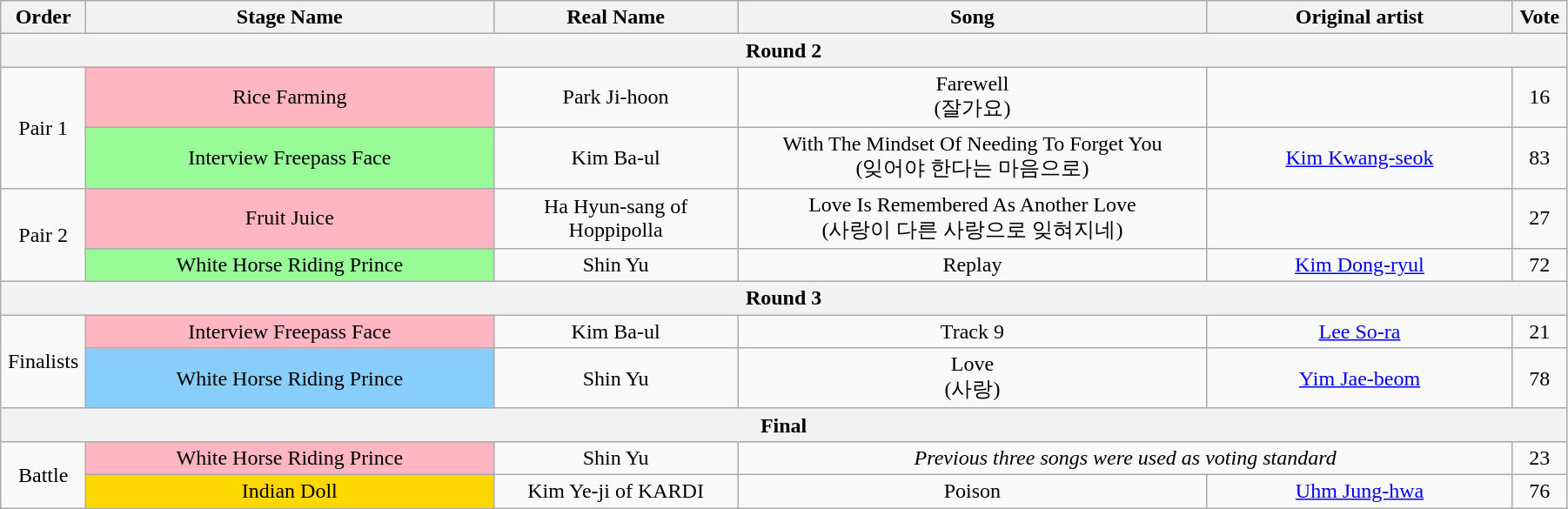<table class="wikitable" style="text-align:center; width:95%;">
<tr>
<th style="width:1%">Order</th>
<th style="width:20%;">Stage Name</th>
<th style="width:12%">Real Name</th>
<th style="width:23%;">Song</th>
<th style="width:15%;">Original artist</th>
<th style="width:1%;">Vote</th>
</tr>
<tr>
<th colspan=6>Round 2</th>
</tr>
<tr>
<td rowspan=2>Pair 1</td>
<td bgcolor="lightpink">Rice Farming</td>
<td>Park Ji-hoon</td>
<td>Farewell<br>(잘가요)</td>
<td></td>
<td>16</td>
</tr>
<tr>
<td bgcolor="palegreen">Interview Freepass Face</td>
<td>Kim Ba-ul</td>
<td>With The Mindset Of Needing To Forget You<br>(잊어야 한다는 마음으로)</td>
<td><a href='#'>Kim Kwang-seok</a></td>
<td>83</td>
</tr>
<tr>
<td rowspan=2>Pair 2</td>
<td bgcolor="lightpink">Fruit Juice</td>
<td>Ha Hyun-sang of Hoppipolla</td>
<td>Love Is Remembered As Another Love<br>(사랑이 다른 사랑으로 잊혀지네)</td>
<td></td>
<td>27</td>
</tr>
<tr>
<td bgcolor="palegreen">White Horse Riding Prince</td>
<td>Shin Yu</td>
<td>Replay</td>
<td><a href='#'>Kim Dong-ryul</a></td>
<td>72</td>
</tr>
<tr>
<th colspan=6>Round 3</th>
</tr>
<tr>
<td rowspan=2>Finalists</td>
<td bgcolor="lightpink">Interview Freepass Face</td>
<td>Kim Ba-ul</td>
<td>Track 9</td>
<td><a href='#'>Lee So-ra</a></td>
<td>21</td>
</tr>
<tr>
<td bgcolor="lightskyblue">White Horse Riding Prince</td>
<td>Shin Yu</td>
<td>Love<br>(사랑)</td>
<td><a href='#'>Yim Jae-beom</a></td>
<td>78</td>
</tr>
<tr>
<th colspan=6>Final</th>
</tr>
<tr>
<td rowspan=2>Battle</td>
<td bgcolor="lightpink">White Horse Riding Prince</td>
<td>Shin Yu</td>
<td colspan=2><em>Previous three songs were used as voting standard</em></td>
<td>23</td>
</tr>
<tr>
<td bgcolor="gold">Indian Doll</td>
<td>Kim Ye-ji of KARDI</td>
<td>Poison</td>
<td><a href='#'>Uhm Jung-hwa</a></td>
<td>76</td>
</tr>
</table>
